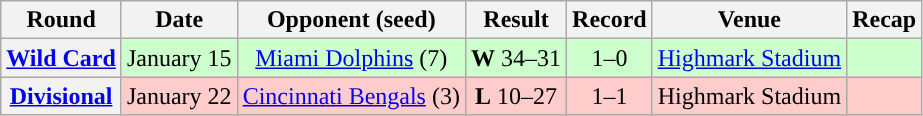<table class="wikitable" style="text-align:center">
<tr>
<th>Round</th>
<th>Date</th>
<th>Opponent (seed)</th>
<th>Result</th>
<th>Record</th>
<th>Venue</th>
<th>Recap</th>
</tr>
<tr style="background:#cfc">
<th><a href='#'>Wild Card</a></th>
<td>January 15</td>
<td><a href='#'>Miami Dolphins</a> (7)</td>
<td><strong>W</strong> 34–31</td>
<td>1–0</td>
<td><a href='#'>Highmark Stadium</a></td>
<td></td>
</tr>
<tr style="background:#fcc">
<th><a href='#'>Divisional</a></th>
<td>January 22</td>
<td><a href='#'>Cincinnati Bengals</a> (3)</td>
<td><strong>L</strong> 10–27</td>
<td>1–1</td>
<td>Highmark Stadium</td>
<td></td>
</tr>
</table>
